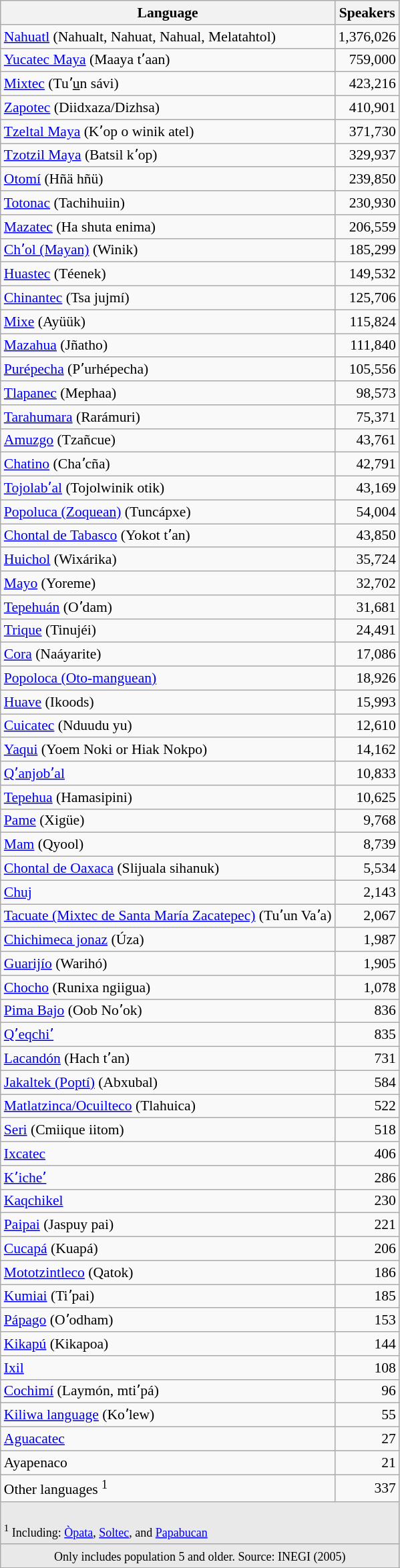<table class="wikitable sortable" style="font-size:90%">
<tr>
<th>Language</th>
<th>Speakers</th>
</tr>
<tr>
<td><a href='#'>Nahuatl</a> (Nahualt, Nahuat, Nahual, Melatahtol)</td>
<td align=right>1,376,026</td>
</tr>
<tr>
<td><a href='#'>Yucatec Maya</a> (Maaya tʼaan)</td>
<td align=right>759,000</td>
</tr>
<tr>
<td><a href='#'>Mixtec</a> (Tuʼ<u>u</u>n sávi)</td>
<td align=right>423,216</td>
</tr>
<tr>
<td><a href='#'>Zapotec</a> (Diidxaza/Dizhsa)</td>
<td align=right>410,901</td>
</tr>
<tr>
<td><a href='#'>Tzeltal Maya</a> (Kʼop o winik atel)</td>
<td align=right>371,730</td>
</tr>
<tr>
<td><a href='#'>Tzotzil Maya</a> (Batsil kʼop)</td>
<td align=right>329,937</td>
</tr>
<tr>
<td><a href='#'>Otomí</a> (Hñä hñü)</td>
<td align=right>239,850</td>
</tr>
<tr>
<td><a href='#'>Totonac</a> (Tachihuiin)</td>
<td align=right>230,930</td>
</tr>
<tr>
<td><a href='#'>Mazatec</a> (Ha shuta enima)</td>
<td align=right>206,559</td>
</tr>
<tr>
<td><a href='#'>Chʼol (Mayan)</a> (Winik)</td>
<td align=right>185,299</td>
</tr>
<tr>
<td><a href='#'>Huastec</a> (Téenek)</td>
<td align=right>149,532</td>
</tr>
<tr>
<td><a href='#'>Chinantec</a> (Tsa jujmí)</td>
<td align=right>125,706</td>
</tr>
<tr>
<td><a href='#'>Mixe</a> (Ayüük)</td>
<td align=right>115,824</td>
</tr>
<tr>
<td><a href='#'>Mazahua</a> (Jñatho)</td>
<td align=right>111,840</td>
</tr>
<tr>
<td><a href='#'>Purépecha</a> (Pʼurhépecha)</td>
<td align=right>105,556</td>
</tr>
<tr>
<td><a href='#'>Tlapanec</a> (Mephaa)</td>
<td align=right>98,573</td>
</tr>
<tr>
<td><a href='#'>Tarahumara</a> (Rarámuri)</td>
<td align=right>75,371</td>
</tr>
<tr>
<td><a href='#'>Amuzgo</a> (Tzañcue)</td>
<td align=right>43,761</td>
</tr>
<tr>
<td><a href='#'>Chatino</a> (Chaʼcña)</td>
<td align=right>42,791</td>
</tr>
<tr>
<td><a href='#'>Tojolabʼal</a> (Tojolwinik otik)</td>
<td align=right>43,169</td>
</tr>
<tr>
<td><a href='#'>Popoluca (Zoquean)</a> (Tuncápxe)</td>
<td align=right>54,004</td>
</tr>
<tr>
<td><a href='#'>Chontal de Tabasco</a> (Yokot tʼan)</td>
<td align=right>43,850</td>
</tr>
<tr>
<td><a href='#'>Huichol</a> (Wixárika)</td>
<td align=right>35,724</td>
</tr>
<tr>
<td><a href='#'>Mayo</a> (Yoreme)</td>
<td align=right>32,702</td>
</tr>
<tr>
<td><a href='#'>Tepehuán</a> (Oʼdam)</td>
<td align=right>31,681</td>
</tr>
<tr>
<td><a href='#'>Trique</a> (Tinujéi)</td>
<td align=right>24,491</td>
</tr>
<tr>
<td><a href='#'>Cora</a> (Naáyarite)</td>
<td align=right>17,086</td>
</tr>
<tr>
<td><a href='#'>Popoloca (Oto-manguean)</a></td>
<td align=right>18,926</td>
</tr>
<tr>
<td><a href='#'>Huave</a> (Ikoods)</td>
<td align=right>15,993</td>
</tr>
<tr>
<td><a href='#'>Cuicatec</a> (Nduudu yu)</td>
<td align=right>12,610</td>
</tr>
<tr>
<td><a href='#'>Yaqui</a> (Yoem Noki or Hiak Nokpo)</td>
<td align=right>14,162</td>
</tr>
<tr>
<td><a href='#'>Qʼanjobʼal</a></td>
<td align=right>10,833</td>
</tr>
<tr>
<td><a href='#'>Tepehua</a> (Hamasipini)</td>
<td align=right>10,625</td>
</tr>
<tr>
<td><a href='#'>Pame</a> (Xigüe)</td>
<td align=right>9,768</td>
</tr>
<tr>
<td><a href='#'>Mam</a> (Qyool)</td>
<td align=right>8,739</td>
</tr>
<tr>
<td><a href='#'>Chontal de Oaxaca</a> (Slijuala sihanuk)</td>
<td align=right>5,534</td>
</tr>
<tr>
<td><a href='#'>Chuj</a></td>
<td align=right>2,143</td>
</tr>
<tr>
<td><a href='#'>Tacuate (Mixtec de Santa María Zacatepec)</a> (Tuʼun Vaʼa)</td>
<td align=right>2,067</td>
</tr>
<tr>
<td><a href='#'>Chichimeca jonaz</a> (Úza)</td>
<td align=right>1,987</td>
</tr>
<tr>
<td><a href='#'>Guarijío</a> (Warihó)</td>
<td align=right>1,905</td>
</tr>
<tr>
<td><a href='#'>Chocho</a> (Runixa ngiigua)</td>
<td align=right>1,078</td>
</tr>
<tr>
<td><a href='#'>Pima Bajo</a> (Oob Noʼok)</td>
<td align=right>836</td>
</tr>
<tr>
<td><a href='#'>Qʼeqchiʼ</a></td>
<td align=right>835</td>
</tr>
<tr>
<td><a href='#'>Lacandón</a> (Hach tʼan)</td>
<td align=right>731</td>
</tr>
<tr>
<td><a href='#'>Jakaltek (Poptí)</a> (Abxubal)</td>
<td align=right>584</td>
</tr>
<tr>
<td><a href='#'>Matlatzinca/Ocuilteco</a> (Tlahuica)</td>
<td align=right>522</td>
</tr>
<tr>
<td><a href='#'>Seri</a> (Cmiique iitom)</td>
<td align=right>518</td>
</tr>
<tr>
<td><a href='#'>Ixcatec</a></td>
<td align=right>406</td>
</tr>
<tr>
<td><a href='#'>Kʼicheʼ</a></td>
<td align=right>286</td>
</tr>
<tr>
<td><a href='#'>Kaqchikel</a></td>
<td align=right>230</td>
</tr>
<tr>
<td><a href='#'>Paipai</a> (Jaspuy pai)</td>
<td align=right>221</td>
</tr>
<tr>
<td><a href='#'>Cucapá</a> (Kuapá)</td>
<td align=right>206</td>
</tr>
<tr>
<td><a href='#'>Mototzintleco</a> (Qatok)</td>
<td align=right>186</td>
</tr>
<tr>
<td><a href='#'>Kumiai</a> (Tiʼpai)</td>
<td align=right>185</td>
</tr>
<tr>
<td><a href='#'>Pápago</a> (Oʼodham)</td>
<td align=right>153</td>
</tr>
<tr>
<td><a href='#'>Kikapú</a> (Kikapoa)</td>
<td align=right>144</td>
</tr>
<tr>
<td><a href='#'>Ixil</a></td>
<td align=right>108</td>
</tr>
<tr>
<td><a href='#'>Cochimí</a> (Laymón, mtiʼpá)</td>
<td align=right>96</td>
</tr>
<tr>
<td><a href='#'>Kiliwa language</a> (Koʼlew)</td>
<td align=right>55</td>
</tr>
<tr>
<td><a href='#'>Aguacatec</a></td>
<td align=right>27</td>
</tr>
<tr>
<td>Ayapenaco</td>
<td align=right>21</td>
</tr>
<tr>
<td>Other languages <sup>1</sup></td>
<td align=right>337</td>
</tr>
<tr>
<td colspan=2 style="background:#e9e9e9;" align=left><br><small><sup>1</sup> Including: <a href='#'>Òpata</a>, <a href='#'>Soltec</a>, and <a href='#'>Papabucan</a></small></td>
</tr>
<tr>
<td colspan=2 style="background:#e9e9e9;" align=center><small>Only includes population 5 and older. Source: INEGI (2005)</small> </td>
</tr>
<tr>
</tr>
</table>
